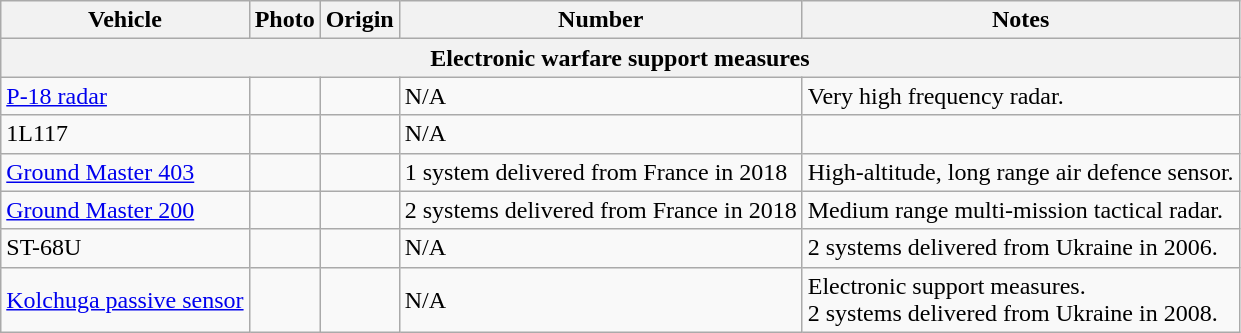<table class="wikitable">
<tr>
<th>Vehicle</th>
<th>Photo</th>
<th>Origin</th>
<th>Number</th>
<th>Notes</th>
</tr>
<tr>
<th colspan="5">Electronic warfare support measures</th>
</tr>
<tr>
<td><a href='#'>P-18 radar</a></td>
<td></td>
<td></td>
<td>N/A</td>
<td>Very high frequency radar.</td>
</tr>
<tr>
<td>1L117</td>
<td></td>
<td></td>
<td>N/A</td>
<td></td>
</tr>
<tr>
<td><a href='#'>Ground Master 403</a></td>
<td></td>
<td></td>
<td>1 system delivered from France in 2018</td>
<td>High-altitude, long range air defence sensor.</td>
</tr>
<tr>
<td><a href='#'>Ground Master 200</a></td>
<td></td>
<td></td>
<td>2 systems delivered from France in 2018</td>
<td>Medium range multi-mission tactical radar.</td>
</tr>
<tr>
<td>ST-68U</td>
<td></td>
<td></td>
<td>N/A</td>
<td>2 systems delivered from Ukraine in 2006.</td>
</tr>
<tr>
<td><a href='#'>Kolchuga passive sensor</a></td>
<td></td>
<td></td>
<td>N/A</td>
<td>Electronic support measures.<br>2 systems delivered from Ukraine in 2008.</td>
</tr>
</table>
